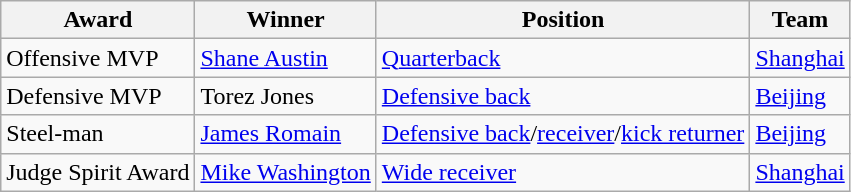<table class="wikitable">
<tr>
<th>Award</th>
<th>Winner</th>
<th>Position</th>
<th>Team</th>
</tr>
<tr>
<td>Offensive MVP</td>
<td><a href='#'>Shane Austin</a></td>
<td><a href='#'>Quarterback</a></td>
<td><a href='#'>Shanghai</a></td>
</tr>
<tr>
<td>Defensive MVP</td>
<td>Torez Jones</td>
<td><a href='#'>Defensive back</a></td>
<td><a href='#'>Beijing</a></td>
</tr>
<tr>
<td>Steel-man</td>
<td><a href='#'>James Romain</a></td>
<td><a href='#'>Defensive back</a>/<a href='#'>receiver</a>/<a href='#'>kick returner</a></td>
<td><a href='#'>Beijing</a></td>
</tr>
<tr>
<td>Judge Spirit Award</td>
<td><a href='#'>Mike Washington</a></td>
<td><a href='#'>Wide receiver</a></td>
<td><a href='#'>Shanghai</a></td>
</tr>
</table>
